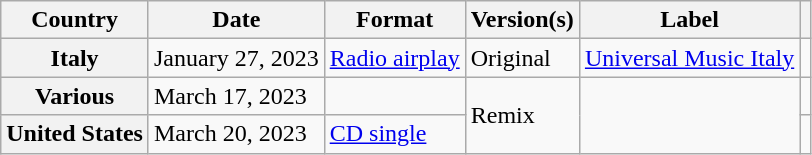<table class="wikitable plainrowheaders">
<tr>
<th scope="col">Country</th>
<th scope="col">Date</th>
<th scope="col">Format</th>
<th scope="col">Version(s)</th>
<th scope="col">Label</th>
<th scope="col"></th>
</tr>
<tr>
<th scope="row">Italy</th>
<td>January 27, 2023</td>
<td><a href='#'>Radio airplay</a></td>
<td>Original</td>
<td><a href='#'>Universal Music Italy</a></td>
<td></td>
</tr>
<tr>
<th scope="row">Various</th>
<td>March 17, 2023</td>
<td></td>
<td rowspan="2">Remix</td>
<td rowspan="2"></td>
<td></td>
</tr>
<tr>
<th scope="row">United States</th>
<td>March 20, 2023</td>
<td><a href='#'>CD single</a></td>
<td></td>
</tr>
</table>
